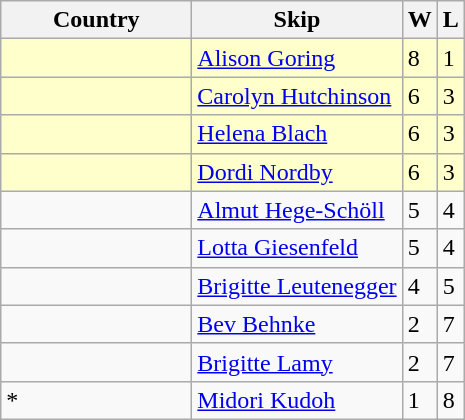<table class="wikitable">
<tr>
<th bgcolor="#efefef" width="120">Country</th>
<th bgcolor="#efefef">Skip</th>
<th bgcolor="#efefef">W</th>
<th bgcolor="#efefef">L</th>
</tr>
<tr bgcolor="#ffffcc">
<td></td>
<td><a href='#'>Alison Goring</a></td>
<td>8</td>
<td>1</td>
</tr>
<tr bgcolor="#ffffcc">
<td></td>
<td><a href='#'>Carolyn Hutchinson</a></td>
<td>6</td>
<td>3</td>
</tr>
<tr bgcolor="#ffffcc">
<td></td>
<td><a href='#'>Helena Blach</a></td>
<td>6</td>
<td>3</td>
</tr>
<tr bgcolor="#ffffcc">
<td></td>
<td><a href='#'>Dordi Nordby</a></td>
<td>6</td>
<td>3</td>
</tr>
<tr>
<td></td>
<td><a href='#'>Almut Hege-Schöll</a></td>
<td>5</td>
<td>4</td>
</tr>
<tr>
<td></td>
<td><a href='#'>Lotta Giesenfeld</a></td>
<td>5</td>
<td>4</td>
</tr>
<tr>
<td></td>
<td><a href='#'>Brigitte Leutenegger</a></td>
<td>4</td>
<td>5</td>
</tr>
<tr>
<td></td>
<td><a href='#'>Bev Behnke</a></td>
<td>2</td>
<td>7</td>
</tr>
<tr>
<td></td>
<td><a href='#'>Brigitte Lamy</a></td>
<td>2</td>
<td>7</td>
</tr>
<tr>
<td>*</td>
<td><a href='#'>Midori Kudoh</a></td>
<td>1</td>
<td>8</td>
</tr>
</table>
